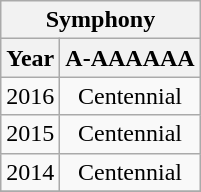<table class="wikitable" style="text-align:center">
<tr>
<th colspan="2">Symphony</th>
</tr>
<tr>
<th>Year</th>
<th>A-AAAAAA</th>
</tr>
<tr>
<td>2016</td>
<td>Centennial</td>
</tr>
<tr>
<td>2015</td>
<td>Centennial</td>
</tr>
<tr>
<td>2014</td>
<td>Centennial</td>
</tr>
<tr>
</tr>
</table>
